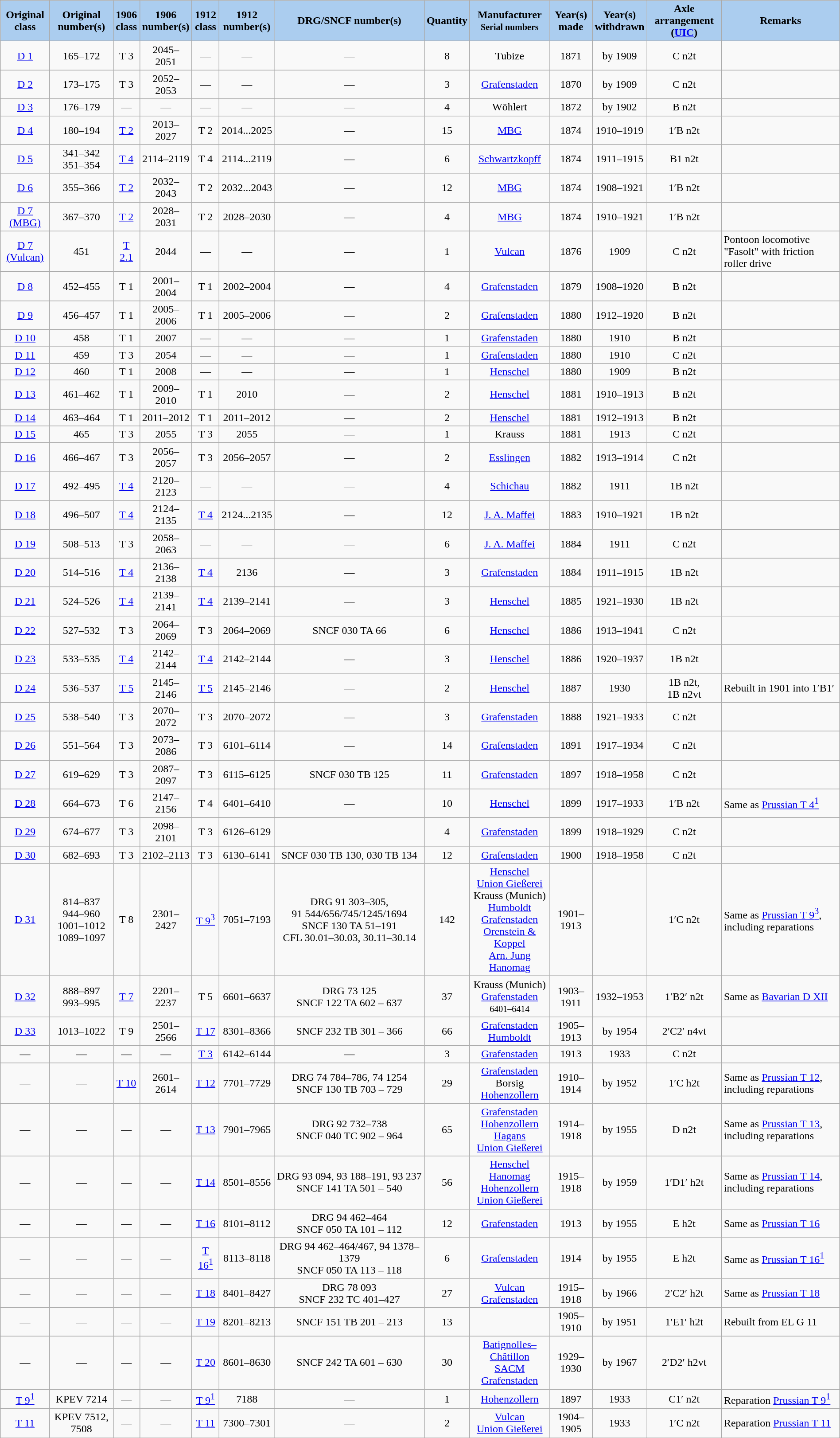<table class="wikitable"  width="100%" style=text-align:center>
<tr>
<th style="background:#abcdef">Original<br>class</th>
<th style="background:#abcdef">Original<br>number(s)</th>
<th style="background:#abcdef">1906<br>class</th>
<th style="background:#abcdef">1906<br>number(s)</th>
<th style="background:#abcdef">1912<br>class</th>
<th style="background:#abcdef">1912<br>number(s)</th>
<th style="background:#abcdef">DRG/SNCF number(s)</th>
<th style="background:#abcdef">Quantity</th>
<th style="background:#abcdef">Manufacturer<br><small>Serial numbers</small></th>
<th style="background:#abcdef">Year(s)<br>made</th>
<th style="background:#abcdef">Year(s)<br>withdrawn</th>
<th style="background:#abcdef">Axle<br>arrangement (<a href='#'>UIC</a>)</th>
<th style="background:#abcdef">Remarks</th>
</tr>
<tr>
<td><a href='#'>D 1</a></td>
<td>165–172</td>
<td>T 3</td>
<td>2045–2051</td>
<td>—</td>
<td>—</td>
<td>—</td>
<td>8</td>
<td>Tubize</td>
<td>1871</td>
<td>by 1909</td>
<td>C n2t</td>
<td align=left></td>
</tr>
<tr>
<td><a href='#'>D 2</a></td>
<td>173–175</td>
<td>T 3</td>
<td>2052–2053</td>
<td>—</td>
<td>—</td>
<td>—</td>
<td>3</td>
<td><a href='#'>Grafenstaden</a></td>
<td>1870</td>
<td>by 1909</td>
<td>C n2t</td>
<td align=left></td>
</tr>
<tr>
<td><a href='#'>D 3</a></td>
<td>176–179</td>
<td>—</td>
<td>—</td>
<td>—</td>
<td>—</td>
<td>—</td>
<td>4</td>
<td>Wöhlert</td>
<td>1872</td>
<td>by 1902</td>
<td>B n2t</td>
<td align=left></td>
</tr>
<tr>
<td><a href='#'>D 4</a></td>
<td>180–194</td>
<td><a href='#'>T 2</a></td>
<td>2013–2027</td>
<td>T 2</td>
<td>2014...2025</td>
<td>—</td>
<td>15</td>
<td><a href='#'>MBG</a></td>
<td>1874</td>
<td>1910–1919</td>
<td>1′B n2t</td>
<td align=left></td>
</tr>
<tr>
<td><a href='#'>D 5</a></td>
<td>341–342<br>351–354</td>
<td><a href='#'>T 4</a></td>
<td>2114–2119</td>
<td>T 4</td>
<td>2114...2119</td>
<td>—</td>
<td>6</td>
<td><a href='#'>Schwartzkopff</a></td>
<td>1874</td>
<td>1911–1915</td>
<td>B1 n2t</td>
<td align=left></td>
</tr>
<tr>
<td><a href='#'>D 6</a></td>
<td>355–366</td>
<td><a href='#'>T 2</a></td>
<td>2032–2043</td>
<td>T 2</td>
<td>2032...2043</td>
<td>—</td>
<td>12</td>
<td><a href='#'>MBG</a></td>
<td>1874</td>
<td>1908–1921</td>
<td>1′B n2t</td>
<td align=left></td>
</tr>
<tr>
<td><a href='#'>D 7 (MBG)</a></td>
<td>367–370</td>
<td><a href='#'>T 2</a></td>
<td>2028–2031</td>
<td>T 2</td>
<td>2028–2030</td>
<td>—</td>
<td>4</td>
<td><a href='#'>MBG</a></td>
<td>1874</td>
<td>1910–1921</td>
<td>1′B n2t</td>
<td align=left></td>
</tr>
<tr>
<td><a href='#'>D 7 (Vulcan)</a></td>
<td>451</td>
<td><a href='#'>T 2.1</a></td>
<td>2044</td>
<td>—</td>
<td>—</td>
<td>—</td>
<td align="center">1</td>
<td><a href='#'>Vulcan</a></td>
<td align="center">1876</td>
<td>1909</td>
<td>C n2t</td>
<td align=left>Pontoon locomotive "Fasolt" with friction roller drive</td>
</tr>
<tr>
<td><a href='#'>D 8</a></td>
<td>452–455</td>
<td>T 1</td>
<td>2001–2004</td>
<td>T 1</td>
<td>2002–2004</td>
<td>—</td>
<td>4</td>
<td><a href='#'>Grafenstaden</a></td>
<td>1879</td>
<td>1908–1920</td>
<td>B n2t</td>
<td align=left></td>
</tr>
<tr>
<td><a href='#'>D 9</a></td>
<td>456–457</td>
<td>T 1</td>
<td>2005–2006</td>
<td>T 1</td>
<td>2005–2006</td>
<td>—</td>
<td>2</td>
<td><a href='#'>Grafenstaden</a></td>
<td>1880</td>
<td>1912–1920</td>
<td>B n2t</td>
<td align=left></td>
</tr>
<tr>
<td><a href='#'>D 10</a></td>
<td>458</td>
<td>T 1</td>
<td>2007</td>
<td>—</td>
<td>—</td>
<td>—</td>
<td>1</td>
<td><a href='#'>Grafenstaden</a></td>
<td>1880</td>
<td>1910</td>
<td>B n2t</td>
<td align=left></td>
</tr>
<tr>
<td><a href='#'>D 11</a></td>
<td>459</td>
<td>T 3</td>
<td>2054</td>
<td>—</td>
<td>—</td>
<td>—</td>
<td>1</td>
<td><a href='#'>Grafenstaden</a></td>
<td>1880</td>
<td>1910</td>
<td>C n2t</td>
<td align=left></td>
</tr>
<tr>
<td><a href='#'>D 12</a></td>
<td>460</td>
<td>T 1</td>
<td>2008</td>
<td>—</td>
<td>—</td>
<td>—</td>
<td>1</td>
<td><a href='#'>Henschel</a></td>
<td>1880</td>
<td>1909</td>
<td>B n2t</td>
<td align=left></td>
</tr>
<tr>
<td><a href='#'>D 13</a></td>
<td>461–462</td>
<td>T 1</td>
<td>2009–2010</td>
<td>T 1</td>
<td>2010</td>
<td>—</td>
<td>2</td>
<td><a href='#'>Henschel</a></td>
<td>1881</td>
<td>1910–1913</td>
<td>B n2t</td>
<td align=left></td>
</tr>
<tr>
<td><a href='#'>D 14</a></td>
<td>463–464</td>
<td>T 1</td>
<td>2011–2012</td>
<td>T 1</td>
<td>2011–2012</td>
<td>—</td>
<td>2</td>
<td><a href='#'>Henschel</a></td>
<td>1881</td>
<td>1912–1913</td>
<td>B n2t</td>
<td align=left></td>
</tr>
<tr>
<td><a href='#'>D 15</a></td>
<td>465</td>
<td>T 3</td>
<td>2055</td>
<td>T 3</td>
<td>2055</td>
<td>—</td>
<td>1</td>
<td>Krauss</td>
<td>1881</td>
<td>1913</td>
<td>C n2t</td>
<td align=left></td>
</tr>
<tr>
<td><a href='#'>D 16</a></td>
<td>466–467</td>
<td>T 3</td>
<td>2056–2057</td>
<td>T 3</td>
<td>2056–2057</td>
<td>—</td>
<td>2</td>
<td><a href='#'>Esslingen</a></td>
<td>1882</td>
<td>1913–1914</td>
<td>C n2t</td>
<td align=left></td>
</tr>
<tr>
<td><a href='#'>D 17</a></td>
<td>492–495</td>
<td><a href='#'>T 4</a></td>
<td>2120–2123</td>
<td>—</td>
<td>—</td>
<td>—</td>
<td>4</td>
<td><a href='#'>Schichau</a></td>
<td>1882</td>
<td>1911</td>
<td>1B n2t</td>
<td align=left></td>
</tr>
<tr>
<td><a href='#'>D 18</a></td>
<td>496–507</td>
<td><a href='#'>T 4</a></td>
<td>2124–2135</td>
<td><a href='#'>T 4</a></td>
<td>2124...2135</td>
<td>—</td>
<td>12</td>
<td><a href='#'>J. A. Maffei</a></td>
<td>1883</td>
<td>1910–1921</td>
<td>1B n2t</td>
<td align=left></td>
</tr>
<tr>
<td><a href='#'>D 19</a></td>
<td>508–513</td>
<td>T 3</td>
<td>2058–2063</td>
<td>—</td>
<td>—</td>
<td>—</td>
<td>6</td>
<td><a href='#'>J. A. Maffei</a></td>
<td>1884</td>
<td>1911</td>
<td>C n2t</td>
<td align=left></td>
</tr>
<tr>
<td><a href='#'>D 20</a></td>
<td>514–516</td>
<td><a href='#'>T 4</a></td>
<td>2136–2138</td>
<td><a href='#'>T 4</a></td>
<td>2136</td>
<td>—</td>
<td>3</td>
<td><a href='#'>Grafenstaden</a></td>
<td>1884</td>
<td>1911–1915</td>
<td>1B n2t</td>
<td align=left></td>
</tr>
<tr>
<td><a href='#'>D 21</a></td>
<td>524–526</td>
<td><a href='#'>T 4</a></td>
<td>2139–2141</td>
<td><a href='#'>T 4</a></td>
<td>2139–2141</td>
<td>—</td>
<td>3</td>
<td><a href='#'>Henschel</a></td>
<td>1885</td>
<td>1921–1930</td>
<td>1B n2t</td>
<td align=left></td>
</tr>
<tr>
<td><a href='#'>D 22</a></td>
<td>527–532</td>
<td>T 3</td>
<td>2064–2069</td>
<td>T 3</td>
<td>2064–2069</td>
<td>SNCF 030 TA 66</td>
<td>6</td>
<td><a href='#'>Henschel</a></td>
<td>1886</td>
<td>1913–1941</td>
<td>C n2t</td>
<td align=left></td>
</tr>
<tr>
<td><a href='#'>D 23</a></td>
<td>533–535</td>
<td><a href='#'>T 4</a></td>
<td>2142–2144</td>
<td><a href='#'>T 4</a></td>
<td>2142–2144</td>
<td>—</td>
<td>3</td>
<td><a href='#'>Henschel</a></td>
<td>1886</td>
<td>1920–1937</td>
<td>1B n2t</td>
<td align=left></td>
</tr>
<tr>
<td><a href='#'>D 24</a></td>
<td>536–537</td>
<td><a href='#'>T 5</a></td>
<td>2145–2146</td>
<td><a href='#'>T 5</a></td>
<td>2145–2146</td>
<td>—</td>
<td>2</td>
<td><a href='#'>Henschel</a></td>
<td>1887</td>
<td>1930</td>
<td>1B n2t, <br>1B n2vt</td>
<td align=left>Rebuilt in 1901 into 1′B1′</td>
</tr>
<tr>
<td><a href='#'>D 25</a></td>
<td>538–540</td>
<td>T 3</td>
<td>2070–2072</td>
<td>T 3</td>
<td>2070–2072</td>
<td>—</td>
<td>3</td>
<td><a href='#'>Grafenstaden</a></td>
<td>1888</td>
<td>1921–1933</td>
<td>C n2t</td>
<td align=left></td>
</tr>
<tr>
<td><a href='#'>D 26</a></td>
<td>551–564</td>
<td>T 3</td>
<td>2073–2086</td>
<td>T 3</td>
<td>6101–6114</td>
<td>—</td>
<td>14</td>
<td><a href='#'>Grafenstaden</a></td>
<td>1891</td>
<td>1917–1934</td>
<td>C n2t</td>
<td align=left></td>
</tr>
<tr>
<td><a href='#'>D 27</a></td>
<td>619–629</td>
<td>T 3</td>
<td>2087–2097</td>
<td>T 3</td>
<td>6115–6125</td>
<td>SNCF 030 TB 125</td>
<td>11</td>
<td><a href='#'>Grafenstaden</a></td>
<td>1897</td>
<td>1918–1958</td>
<td>C n2t</td>
<td align=left></td>
</tr>
<tr>
<td><a href='#'>D 28</a></td>
<td>664–673</td>
<td>T 6</td>
<td>2147–2156</td>
<td>T 4</td>
<td>6401–6410</td>
<td>—</td>
<td>10</td>
<td><a href='#'>Henschel</a></td>
<td>1899</td>
<td>1917–1933</td>
<td>1′B n2t</td>
<td align=left>Same as <a href='#'>Prussian T 4<sup>1</sup></a></td>
</tr>
<tr>
<td><a href='#'>D 29</a></td>
<td>674–677</td>
<td>T 3</td>
<td>2098–2101</td>
<td>T 3</td>
<td>6126–6129</td>
<td></td>
<td>4</td>
<td><a href='#'>Grafenstaden</a></td>
<td>1899</td>
<td>1918–1929</td>
<td>C n2t</td>
<td align=left></td>
</tr>
<tr>
<td><a href='#'>D 30</a></td>
<td>682–693</td>
<td>T 3</td>
<td>2102–2113</td>
<td>T 3</td>
<td>6130–6141</td>
<td>SNCF 030 TB 130, 030 TB 134</td>
<td>12</td>
<td><a href='#'>Grafenstaden</a></td>
<td>1900</td>
<td>1918–1958</td>
<td>C n2t</td>
<td align=left></td>
</tr>
<tr>
<td><a href='#'>D 31</a></td>
<td>814–837<br>944–960<br>1001–1012<br>1089–1097</td>
<td>T 8</td>
<td>2301–2427</td>
<td><a href='#'>T 9<sup>3</sup></a></td>
<td>7051–7193</td>
<td>DRG 91 303–305, 91 544/656/745/1245/1694<br>SNCF 130 TA 51–191 <br>CFL 30.01–30.03, 30.11–30.14</td>
<td>142</td>
<td><a href='#'>Henschel</a><br><a href='#'>Union Gießerei</a><br>Krauss (Munich)<br><a href='#'>Humboldt</a><br><a href='#'>Grafenstaden</a><br><a href='#'>Orenstein & Koppel</a><br><a href='#'>Arn. Jung</a><br><a href='#'>Hanomag</a></td>
<td>1901–1913</td>
<td></td>
<td>1′C n2t</td>
<td align=left>Same as <a href='#'>Prussian T 9<sup>3</sup></a>, including reparations</td>
</tr>
<tr>
<td><a href='#'>D 32</a></td>
<td>888–897<br>993–995</td>
<td><a href='#'>T 7</a></td>
<td>2201–2237</td>
<td>T 5</td>
<td>6601–6637</td>
<td>DRG 73 125<br>SNCF 122 TA 602 – 637</td>
<td>37</td>
<td>Krauss (Munich)<br><a href='#'>Grafenstaden</a><br><small>6401–6414</small></td>
<td>1903–1911</td>
<td>1932–1953</td>
<td>1′B2′ n2t</td>
<td align=left>Same as <a href='#'>Bavarian D XII</a></td>
</tr>
<tr>
<td><a href='#'>D 33</a></td>
<td>1013–1022</td>
<td>T 9</td>
<td>2501–2566</td>
<td><a href='#'>T 17</a></td>
<td>8301–8366</td>
<td>SNCF 232 TB 301 – 366</td>
<td>66</td>
<td><a href='#'>Grafenstaden</a><br><a href='#'>Humboldt</a></td>
<td>1905–1913</td>
<td>by 1954</td>
<td>2′C2′ n4vt</td>
<td align=left></td>
</tr>
<tr>
<td>—</td>
<td>—</td>
<td>—</td>
<td>—</td>
<td><a href='#'>T 3</a></td>
<td>6142–6144</td>
<td>—</td>
<td>3</td>
<td><a href='#'>Grafenstaden</a></td>
<td>1913</td>
<td>1933</td>
<td>C n2t</td>
<td align=left></td>
</tr>
<tr>
<td>—</td>
<td>—</td>
<td><a href='#'>T 10</a></td>
<td>2601–2614</td>
<td><a href='#'>T 12</a></td>
<td>7701–7729</td>
<td>DRG 74 784–786, 74 1254<br>SNCF 130 TB 703 – 729</td>
<td>29</td>
<td><a href='#'>Grafenstaden</a><br>Borsig<br><a href='#'>Hohenzollern</a></td>
<td>1910–1914</td>
<td>by 1952</td>
<td>1′C h2t</td>
<td align=left>Same as <a href='#'>Prussian T 12</a>, including reparations</td>
</tr>
<tr>
<td>—</td>
<td>—</td>
<td>—</td>
<td>—</td>
<td><a href='#'>T 13</a></td>
<td>7901–7965</td>
<td>DRG 92 732–738<br>SNCF 040 TC 902 – 964</td>
<td>65</td>
<td><a href='#'>Grafenstaden</a><br><a href='#'>Hohenzollern</a><br><a href='#'>Hagans</a><br><a href='#'>Union Gießerei</a></td>
<td>1914–1918</td>
<td>by 1955</td>
<td>D n2t</td>
<td align=left>Same as <a href='#'>Prussian T 13</a>, including reparations</td>
</tr>
<tr>
<td>—</td>
<td>—</td>
<td>—</td>
<td>—</td>
<td><a href='#'>T 14</a></td>
<td>8501–8556</td>
<td>DRG 93 094, 93 188–191, 93 237<br>SNCF 141 TA 501 – 540</td>
<td>56</td>
<td><a href='#'>Henschel</a><br><a href='#'>Hanomag</a><br><a href='#'>Hohenzollern</a><br><a href='#'>Union Gießerei</a></td>
<td>1915–1918</td>
<td>by 1959</td>
<td>1′D1′ h2t</td>
<td align=left>Same as <a href='#'>Prussian T 14</a>, including reparations</td>
</tr>
<tr>
<td>—</td>
<td>—</td>
<td>—</td>
<td>—</td>
<td><a href='#'>T 16</a></td>
<td>8101–8112</td>
<td>DRG 94 462–464<br>SNCF 050 TA 101 – 112</td>
<td>12</td>
<td><a href='#'>Grafenstaden</a></td>
<td>1913</td>
<td>by 1955</td>
<td>E h2t</td>
<td align=left>Same as <a href='#'>Prussian T 16</a></td>
</tr>
<tr>
<td>—</td>
<td>—</td>
<td>—</td>
<td>—</td>
<td><a href='#'>T 16<sup>1</sup></a></td>
<td>8113–8118</td>
<td>DRG 94 462–464/467, 94 1378–1379<br>SNCF 050 TA 113 – 118</td>
<td>6</td>
<td><a href='#'>Grafenstaden</a></td>
<td>1914</td>
<td>by 1955</td>
<td>E h2t</td>
<td align=left>Same as <a href='#'>Prussian T 16<sup>1</sup></a></td>
</tr>
<tr>
<td>—</td>
<td>—</td>
<td>—</td>
<td>—</td>
<td><a href='#'>T 18</a></td>
<td>8401–8427</td>
<td>DRG 78 093<br>SNCF 232 TC 401–427</td>
<td>27</td>
<td><a href='#'>Vulcan</a><br><a href='#'>Grafenstaden</a></td>
<td>1915–1918</td>
<td>by 1966</td>
<td>2′C2′ h2t</td>
<td align=left>Same as <a href='#'>Prussian T 18</a></td>
</tr>
<tr>
<td>—</td>
<td>—</td>
<td>—</td>
<td>—</td>
<td><a href='#'>T 19</a></td>
<td>8201–8213</td>
<td>SNCF 151 TB 201 – 213</td>
<td>13</td>
<td></td>
<td>1905–1910</td>
<td>by 1951</td>
<td>1′E1′ h2t</td>
<td align=left>Rebuilt from EL G 11</td>
</tr>
<tr>
<td>—</td>
<td>—</td>
<td>—</td>
<td>—</td>
<td><a href='#'>T 20</a></td>
<td>8601–8630</td>
<td>SNCF 242 TA 601 – 630</td>
<td>30</td>
<td><a href='#'>Batignolles–Châtillon</a><br><a href='#'>SACM Grafenstaden</a></td>
<td>1929–1930</td>
<td>by 1967</td>
<td>2′D2′ h2vt</td>
<td align=left></td>
</tr>
<tr>
<td><a href='#'>T 9<sup>1</sup></a></td>
<td>KPEV 7214</td>
<td>—</td>
<td>—</td>
<td><a href='#'>T 9<sup>1</sup></a></td>
<td>7188</td>
<td>—</td>
<td>1</td>
<td><a href='#'>Hohenzollern</a></td>
<td>1897</td>
<td>1933</td>
<td>C1′ n2t</td>
<td align=left>Reparation <a href='#'>Prussian T 9<sup>1</sup></a></td>
</tr>
<tr>
<td><a href='#'>T 11</a></td>
<td>KPEV 7512, 7508</td>
<td>—</td>
<td>—</td>
<td><a href='#'>T 11</a></td>
<td>7300–7301</td>
<td>—</td>
<td>2</td>
<td><a href='#'>Vulcan</a><br><a href='#'>Union Gießerei</a></td>
<td>1904–1905</td>
<td>1933</td>
<td>1′C n2t</td>
<td align=left>Reparation <a href='#'>Prussian T 11</a></td>
</tr>
</table>
